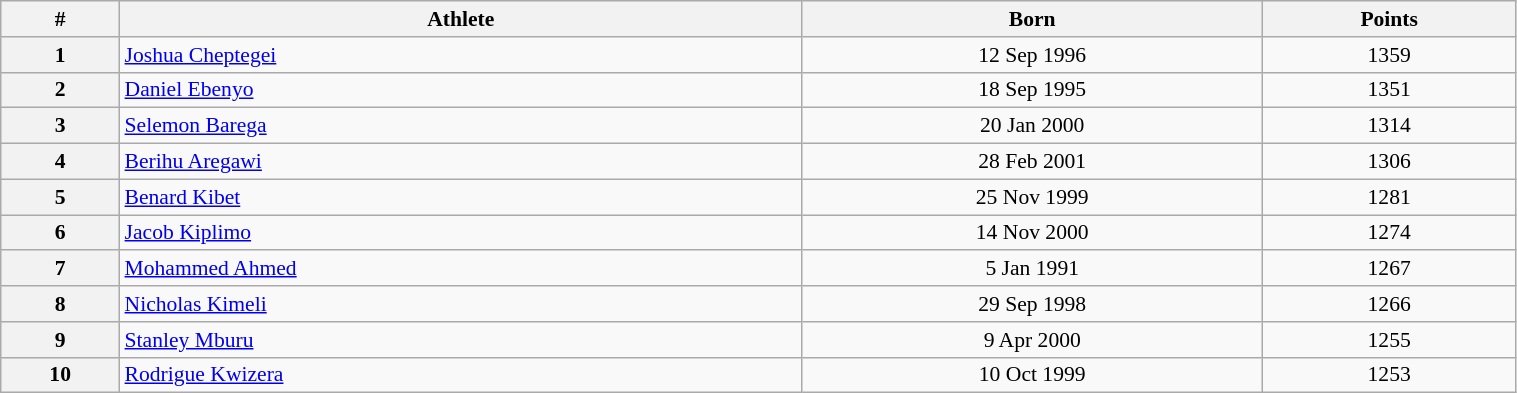<table class="wikitable" width=80% style="font-size:90%; text-align:center;">
<tr>
<th>#</th>
<th>Athlete</th>
<th>Born</th>
<th>Points</th>
</tr>
<tr>
<th>1</th>
<td align=left> <a href='#'>Joshua Cheptegei</a></td>
<td>12 Sep 1996</td>
<td>1359</td>
</tr>
<tr>
<th>2</th>
<td align=left> <a href='#'>Daniel Ebenyo</a></td>
<td>18 Sep 1995</td>
<td>1351</td>
</tr>
<tr>
<th>3</th>
<td align=left> <a href='#'>Selemon Barega</a></td>
<td>20 Jan 2000</td>
<td>1314</td>
</tr>
<tr>
<th>4</th>
<td align=left> <a href='#'>Berihu Aregawi</a></td>
<td>28 Feb 2001</td>
<td>1306</td>
</tr>
<tr>
<th>5</th>
<td align=left> <a href='#'>Benard Kibet</a></td>
<td>25 Nov 1999</td>
<td>1281</td>
</tr>
<tr>
<th>6</th>
<td align=left> <a href='#'>Jacob Kiplimo</a></td>
<td>14 Nov 2000</td>
<td>1274</td>
</tr>
<tr>
<th>7</th>
<td align=left> <a href='#'>Mohammed Ahmed</a></td>
<td>5 Jan 1991</td>
<td>1267</td>
</tr>
<tr>
<th>8</th>
<td align=left> <a href='#'>Nicholas Kimeli</a></td>
<td>29 Sep 1998</td>
<td>1266</td>
</tr>
<tr>
<th>9</th>
<td align=left> <a href='#'>Stanley Mburu</a></td>
<td>9 Apr 2000</td>
<td>1255</td>
</tr>
<tr>
<th>10</th>
<td align=left> <a href='#'>Rodrigue Kwizera</a></td>
<td>10 Oct 1999</td>
<td>1253</td>
</tr>
</table>
